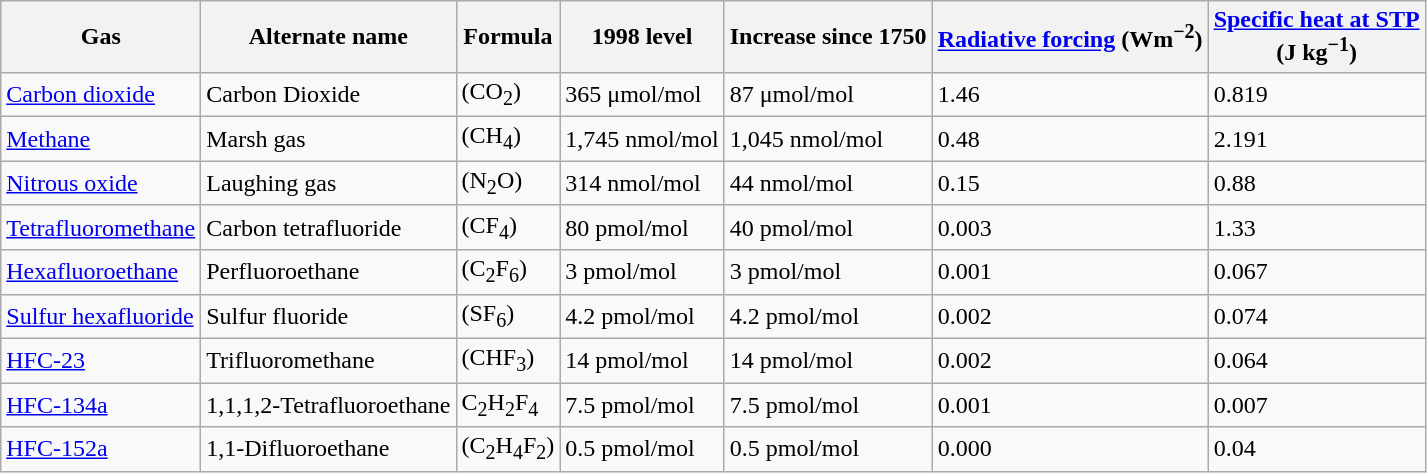<table class="wikitable">
<tr>
<th>Gas</th>
<th>Alternate name</th>
<th>Formula</th>
<th>1998 level</th>
<th>Increase since 1750</th>
<th><a href='#'>Radiative forcing</a> (Wm<sup>−2</sup>)</th>
<th><a href='#'>Specific heat at STP</a><br>(J kg<sup>−1</sup>)</th>
</tr>
<tr>
<td><a href='#'>Carbon dioxide</a></td>
<td>Carbon Dioxide</td>
<td>(CO<sub>2</sub>)</td>
<td>365 μmol/mol</td>
<td>87 μmol/mol</td>
<td>1.46</td>
<td>0.819</td>
</tr>
<tr>
<td><a href='#'>Methane</a></td>
<td>Marsh gas</td>
<td>(CH<sub>4</sub>)</td>
<td>1,745 nmol/mol</td>
<td>1,045 nmol/mol</td>
<td>0.48</td>
<td>2.191</td>
</tr>
<tr>
<td><a href='#'>Nitrous oxide</a></td>
<td>Laughing gas</td>
<td>(N<sub>2</sub>O)</td>
<td>314 nmol/mol</td>
<td>44 nmol/mol</td>
<td>0.15</td>
<td>0.88</td>
</tr>
<tr>
<td><a href='#'>Tetrafluoromethane</a></td>
<td>Carbon tetrafluoride</td>
<td>(CF<sub>4</sub>)</td>
<td>80 pmol/mol</td>
<td>40 pmol/mol</td>
<td>0.003</td>
<td>1.33</td>
</tr>
<tr>
<td><a href='#'>Hexafluoroethane</a></td>
<td>Perfluoroethane</td>
<td>(C<sub>2</sub>F<sub>6</sub>)</td>
<td>3 pmol/mol</td>
<td>3 pmol/mol</td>
<td>0.001</td>
<td>0.067</td>
</tr>
<tr>
<td><a href='#'>Sulfur hexafluoride</a></td>
<td>Sulfur fluoride</td>
<td>(SF<sub>6</sub>)</td>
<td>4.2 pmol/mol</td>
<td>4.2 pmol/mol</td>
<td>0.002</td>
<td>0.074</td>
</tr>
<tr>
<td><a href='#'>HFC-23</a></td>
<td>Trifluoromethane</td>
<td>(CHF<sub>3</sub>)</td>
<td>14 pmol/mol</td>
<td>14 pmol/mol</td>
<td>0.002</td>
<td>0.064</td>
</tr>
<tr>
<td><a href='#'>HFC-134a</a></td>
<td>1,1,1,2-Tetrafluoroethane</td>
<td>C<sub>2</sub>H<sub>2</sub>F<sub>4</sub></td>
<td>7.5 pmol/mol</td>
<td>7.5 pmol/mol</td>
<td>0.001</td>
<td>0.007</td>
</tr>
<tr>
<td><a href='#'>HFC-152a</a></td>
<td>1,1-Difluoroethane</td>
<td>(C<sub>2</sub>H<sub>4</sub>F<sub>2</sub>)</td>
<td>0.5 pmol/mol</td>
<td>0.5 pmol/mol</td>
<td>0.000</td>
<td>0.04</td>
</tr>
</table>
